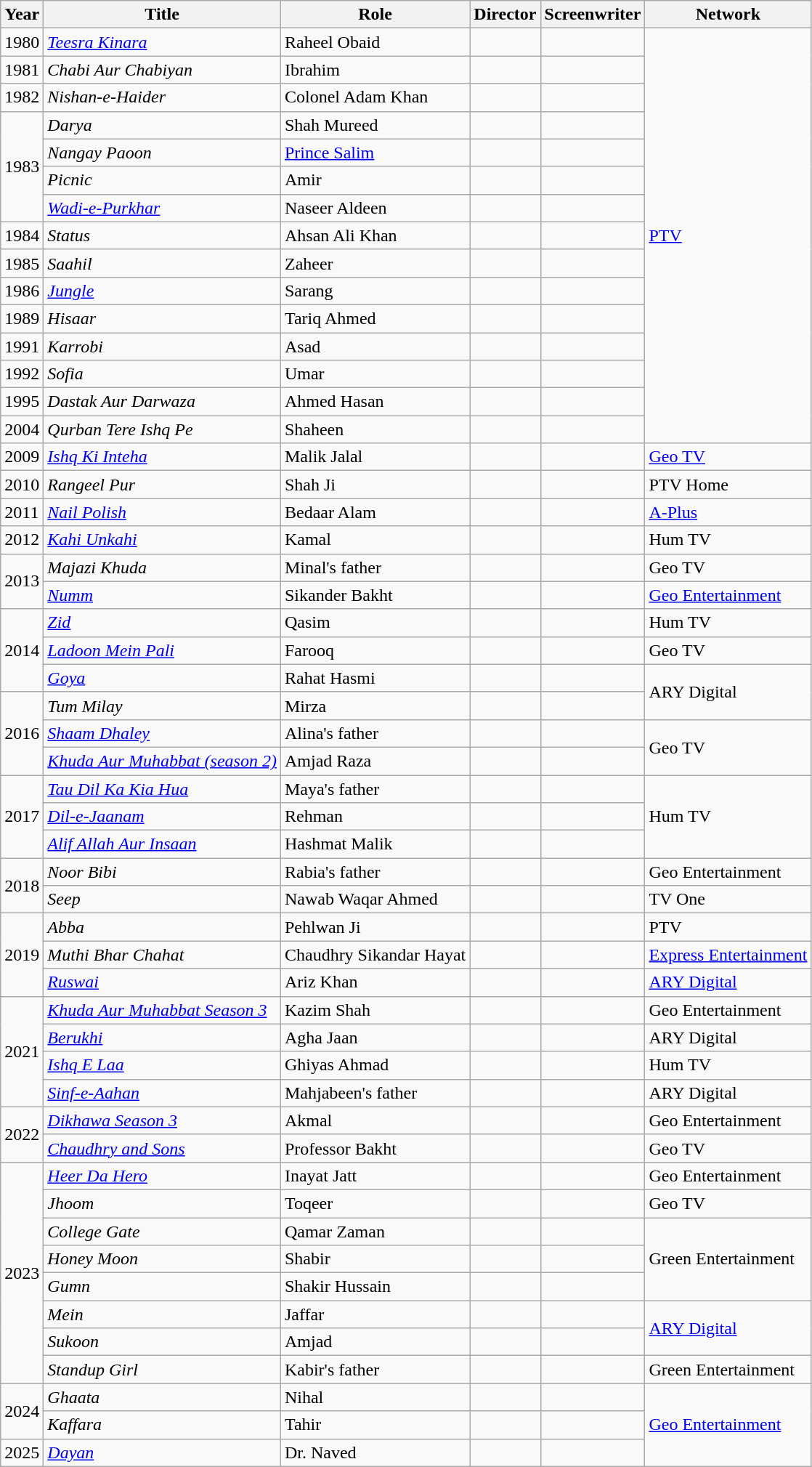<table class="wikitable sortable plainrowheaders">
<tr style="text-align:center;">
<th scope="col">Year</th>
<th scope="col">Title</th>
<th scope="col">Role</th>
<th>Director</th>
<th>Screenwriter</th>
<th scope="col">Network</th>
</tr>
<tr>
<td>1980</td>
<td><em><a href='#'>Teesra Kinara</a></em></td>
<td>Raheel Obaid</td>
<td></td>
<td></td>
<td rowspan="15"><a href='#'>PTV</a></td>
</tr>
<tr>
<td>1981</td>
<td><em>Chabi Aur Chabiyan</em></td>
<td>Ibrahim</td>
<td></td>
<td></td>
</tr>
<tr>
<td>1982</td>
<td><em>Nishan-e-Haider</em></td>
<td>Colonel Adam Khan</td>
<td></td>
<td></td>
</tr>
<tr>
<td rowspan="4">1983</td>
<td><em>Darya</em></td>
<td>Shah Mureed</td>
<td></td>
<td></td>
</tr>
<tr>
<td><em>Nangay Paoon</em></td>
<td><a href='#'>Prince Salim</a></td>
<td></td>
<td></td>
</tr>
<tr>
<td><em>Picnic</em></td>
<td>Amir</td>
<td></td>
<td></td>
</tr>
<tr>
<td><em><a href='#'>Wadi-e-Purkhar</a></em></td>
<td>Naseer Aldeen</td>
<td></td>
<td></td>
</tr>
<tr>
<td>1984</td>
<td><em>Status</em></td>
<td>Ahsan Ali Khan</td>
<td></td>
<td></td>
</tr>
<tr>
<td>1985</td>
<td><em>Saahil</em></td>
<td>Zaheer</td>
<td></td>
<td></td>
</tr>
<tr>
<td>1986</td>
<td><em><a href='#'>Jungle</a></em></td>
<td>Sarang</td>
<td></td>
<td></td>
</tr>
<tr>
<td>1989</td>
<td><em>Hisaar</em></td>
<td>Tariq Ahmed</td>
<td></td>
<td></td>
</tr>
<tr>
<td>1991</td>
<td><em>Karrobi</em></td>
<td>Asad</td>
<td></td>
<td></td>
</tr>
<tr>
<td>1992</td>
<td><em>Sofia</em></td>
<td>Umar</td>
<td></td>
<td></td>
</tr>
<tr>
<td>1995</td>
<td><em>Dastak Aur Darwaza</em></td>
<td>Ahmed Hasan</td>
<td></td>
<td></td>
</tr>
<tr>
<td>2004</td>
<td><em>Qurban Tere Ishq Pe</em></td>
<td>Shaheen</td>
<td></td>
<td></td>
</tr>
<tr>
<td>2009</td>
<td><em><a href='#'>Ishq Ki Inteha</a></em></td>
<td>Malik Jalal</td>
<td></td>
<td></td>
<td><a href='#'>Geo TV</a></td>
</tr>
<tr>
<td>2010</td>
<td><em>Rangeel Pur</em></td>
<td>Shah Ji</td>
<td></td>
<td></td>
<td>PTV Home</td>
</tr>
<tr>
<td>2011</td>
<td><em><a href='#'>Nail Polish</a></em></td>
<td>Bedaar Alam</td>
<td></td>
<td></td>
<td><a href='#'>A-Plus</a></td>
</tr>
<tr>
<td>2012</td>
<td><em><a href='#'>Kahi Unkahi</a></em></td>
<td>Kamal</td>
<td></td>
<td></td>
<td>Hum TV</td>
</tr>
<tr>
<td rowspan="2">2013</td>
<td><em>Majazi Khuda</em></td>
<td>Minal's father</td>
<td></td>
<td></td>
<td>Geo TV</td>
</tr>
<tr>
<td><em><a href='#'>Numm</a></em></td>
<td>Sikander Bakht</td>
<td></td>
<td></td>
<td><a href='#'>Geo Entertainment</a></td>
</tr>
<tr>
<td rowspan="3">2014</td>
<td><em><a href='#'>Zid</a></em></td>
<td>Qasim</td>
<td></td>
<td></td>
<td>Hum TV</td>
</tr>
<tr>
<td><em><a href='#'>Ladoon Mein Pali</a></em></td>
<td>Farooq</td>
<td></td>
<td></td>
<td>Geo TV</td>
</tr>
<tr>
<td><em><a href='#'>Goya</a></em></td>
<td>Rahat Hasmi</td>
<td></td>
<td></td>
<td rowspan="2">ARY Digital</td>
</tr>
<tr>
<td rowspan="3">2016</td>
<td><em>Tum Milay</em></td>
<td>Mirza</td>
<td></td>
<td></td>
</tr>
<tr>
<td><em><a href='#'>Shaam Dhaley</a></em></td>
<td>Alina's father</td>
<td></td>
<td></td>
<td rowspan="2">Geo TV</td>
</tr>
<tr>
<td><em><a href='#'>Khuda Aur Muhabbat (season 2)</a></em></td>
<td>Amjad Raza</td>
<td></td>
<td></td>
</tr>
<tr>
<td rowspan="3">2017</td>
<td><em><a href='#'>Tau Dil Ka Kia Hua</a></em></td>
<td>Maya's father</td>
<td></td>
<td></td>
<td rowspan="3">Hum TV</td>
</tr>
<tr>
<td><em><a href='#'>Dil-e-Jaanam</a></em></td>
<td>Rehman</td>
<td></td>
<td></td>
</tr>
<tr>
<td><em><a href='#'>Alif Allah Aur Insaan</a></em></td>
<td>Hashmat Malik</td>
<td></td>
<td></td>
</tr>
<tr>
<td rowspan="2">2018</td>
<td><em>Noor Bibi</em></td>
<td>Rabia's father</td>
<td></td>
<td></td>
<td>Geo Entertainment</td>
</tr>
<tr>
<td><em>Seep</em></td>
<td>Nawab Waqar Ahmed</td>
<td></td>
<td></td>
<td>TV One</td>
</tr>
<tr>
<td rowspan="3">2019</td>
<td><em>Abba</em></td>
<td>Pehlwan Ji</td>
<td></td>
<td></td>
<td>PTV</td>
</tr>
<tr>
<td><em>Muthi Bhar Chahat</em></td>
<td>Chaudhry Sikandar Hayat</td>
<td></td>
<td></td>
<td><a href='#'>Express Entertainment</a></td>
</tr>
<tr>
<td><em><a href='#'>Ruswai</a></em></td>
<td>Ariz Khan</td>
<td></td>
<td></td>
<td><a href='#'>ARY Digital</a></td>
</tr>
<tr>
<td rowspan="4">2021</td>
<td><em><a href='#'>Khuda Aur Muhabbat Season 3</a></em></td>
<td>Kazim Shah</td>
<td></td>
<td></td>
<td>Geo Entertainment</td>
</tr>
<tr>
<td><em><a href='#'>Berukhi</a></em></td>
<td>Agha Jaan</td>
<td></td>
<td></td>
<td>ARY Digital</td>
</tr>
<tr>
<td><em><a href='#'>Ishq E Laa</a></em></td>
<td>Ghiyas Ahmad</td>
<td></td>
<td></td>
<td>Hum TV</td>
</tr>
<tr>
<td><em><a href='#'>Sinf-e-Aahan</a></em></td>
<td>Mahjabeen's father</td>
<td></td>
<td></td>
<td>ARY Digital</td>
</tr>
<tr>
<td rowspan="2">2022</td>
<td><em><a href='#'>Dikhawa Season 3</a></em></td>
<td>Akmal</td>
<td></td>
<td></td>
<td>Geo Entertainment</td>
</tr>
<tr>
<td><em><a href='#'>Chaudhry and Sons</a></em></td>
<td>Professor Bakht</td>
<td></td>
<td></td>
<td>Geo TV</td>
</tr>
<tr>
<td rowspan="8">2023</td>
<td><em><a href='#'>Heer Da Hero</a></em></td>
<td>Inayat Jatt</td>
<td></td>
<td></td>
<td>Geo Entertainment</td>
</tr>
<tr>
<td><em>Jhoom</em></td>
<td>Toqeer</td>
<td></td>
<td></td>
<td>Geo TV</td>
</tr>
<tr>
<td><em>College Gate</em></td>
<td>Qamar Zaman</td>
<td></td>
<td></td>
<td rowspan="3">Green Entertainment</td>
</tr>
<tr>
<td><em>Honey Moon</em></td>
<td>Shabir</td>
<td></td>
<td></td>
</tr>
<tr>
<td><em>Gumn</em></td>
<td>Shakir Hussain</td>
<td></td>
<td></td>
</tr>
<tr>
<td><em>Mein</em></td>
<td>Jaffar</td>
<td></td>
<td></td>
<td rowspan="2"><a href='#'>ARY Digital</a></td>
</tr>
<tr>
<td><em>Sukoon</em></td>
<td>Amjad</td>
<td></td>
<td></td>
</tr>
<tr>
<td><em>Standup Girl</em></td>
<td>Kabir's father</td>
<td></td>
<td></td>
<td>Green Entertainment</td>
</tr>
<tr>
<td rowspan="2">2024</td>
<td><em>Ghaata</em></td>
<td>Nihal</td>
<td></td>
<td></td>
<td rowspan="3"><a href='#'>Geo Entertainment</a></td>
</tr>
<tr>
<td><em>Kaffara</em></td>
<td>Tahir</td>
<td></td>
<td></td>
</tr>
<tr>
<td>2025</td>
<td><em><a href='#'>Dayan</a></em></td>
<td>Dr. Naved</td>
<td></td>
<td></td>
</tr>
</table>
